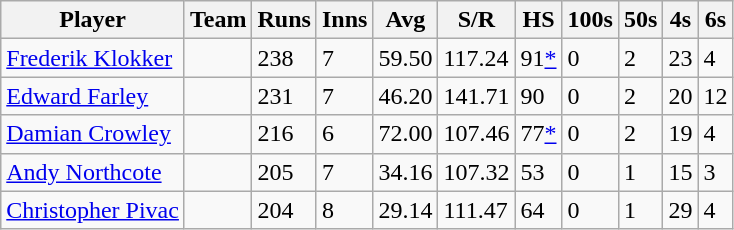<table class="wikitable">
<tr>
<th>Player</th>
<th>Team</th>
<th>Runs</th>
<th>Inns</th>
<th>Avg</th>
<th>S/R</th>
<th>HS</th>
<th>100s</th>
<th>50s</th>
<th>4s</th>
<th>6s</th>
</tr>
<tr>
<td><a href='#'>Frederik Klokker</a></td>
<td></td>
<td>238</td>
<td>7</td>
<td>59.50</td>
<td>117.24</td>
<td>91<a href='#'>*</a></td>
<td>0</td>
<td>2</td>
<td>23</td>
<td>4</td>
</tr>
<tr>
<td><a href='#'>Edward Farley</a></td>
<td></td>
<td>231</td>
<td>7</td>
<td>46.20</td>
<td>141.71</td>
<td>90</td>
<td>0</td>
<td>2</td>
<td>20</td>
<td>12</td>
</tr>
<tr>
<td><a href='#'>Damian Crowley</a></td>
<td></td>
<td>216</td>
<td>6</td>
<td>72.00</td>
<td>107.46</td>
<td>77<a href='#'>*</a></td>
<td>0</td>
<td>2</td>
<td>19</td>
<td>4</td>
</tr>
<tr>
<td><a href='#'>Andy Northcote</a></td>
<td></td>
<td>205</td>
<td>7</td>
<td>34.16</td>
<td>107.32</td>
<td>53</td>
<td>0</td>
<td>1</td>
<td>15</td>
<td>3</td>
</tr>
<tr>
<td><a href='#'>Christopher Pivac</a></td>
<td></td>
<td>204</td>
<td>8</td>
<td>29.14</td>
<td>111.47</td>
<td>64</td>
<td>0</td>
<td>1</td>
<td>29</td>
<td>4</td>
</tr>
</table>
